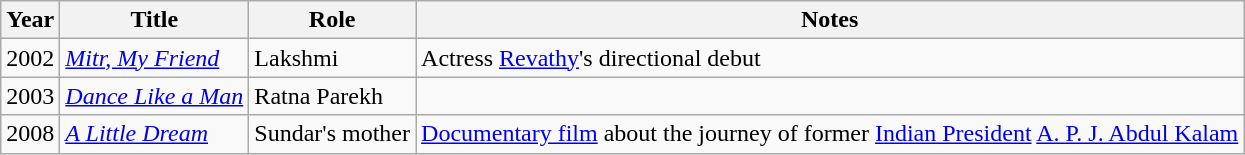<table class="wikitable sortable">
<tr>
<th scope="col">Year</th>
<th scope="col">Title</th>
<th scope="col">Role</th>
<th scope="col" class="unsortable">Notes</th>
</tr>
<tr>
<td>2002</td>
<td><em><a href='#'>Mitr, My Friend</a></em></td>
<td>Lakshmi</td>
<td>Actress <a href='#'>Revathy</a>'s directional debut</td>
</tr>
<tr>
<td>2003</td>
<td><em><a href='#'>Dance Like a Man</a></em></td>
<td>Ratna Parekh</td>
<td></td>
</tr>
<tr>
<td>2008</td>
<td><em><a href='#'>A Little Dream</a></em></td>
<td>Sundar's mother</td>
<td><a href='#'>Documentary film</a> about the journey of former <a href='#'>Indian President</a> <a href='#'>A. P. J. Abdul Kalam</a></td>
</tr>
</table>
